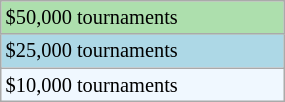<table class="wikitable" style="font-size:85%;" width=15%>
<tr style="background:#addfad;">
<td>$50,000 tournaments</td>
</tr>
<tr style="background:lightblue;">
<td>$25,000 tournaments</td>
</tr>
<tr style="background:#f0f8ff;">
<td>$10,000 tournaments</td>
</tr>
</table>
